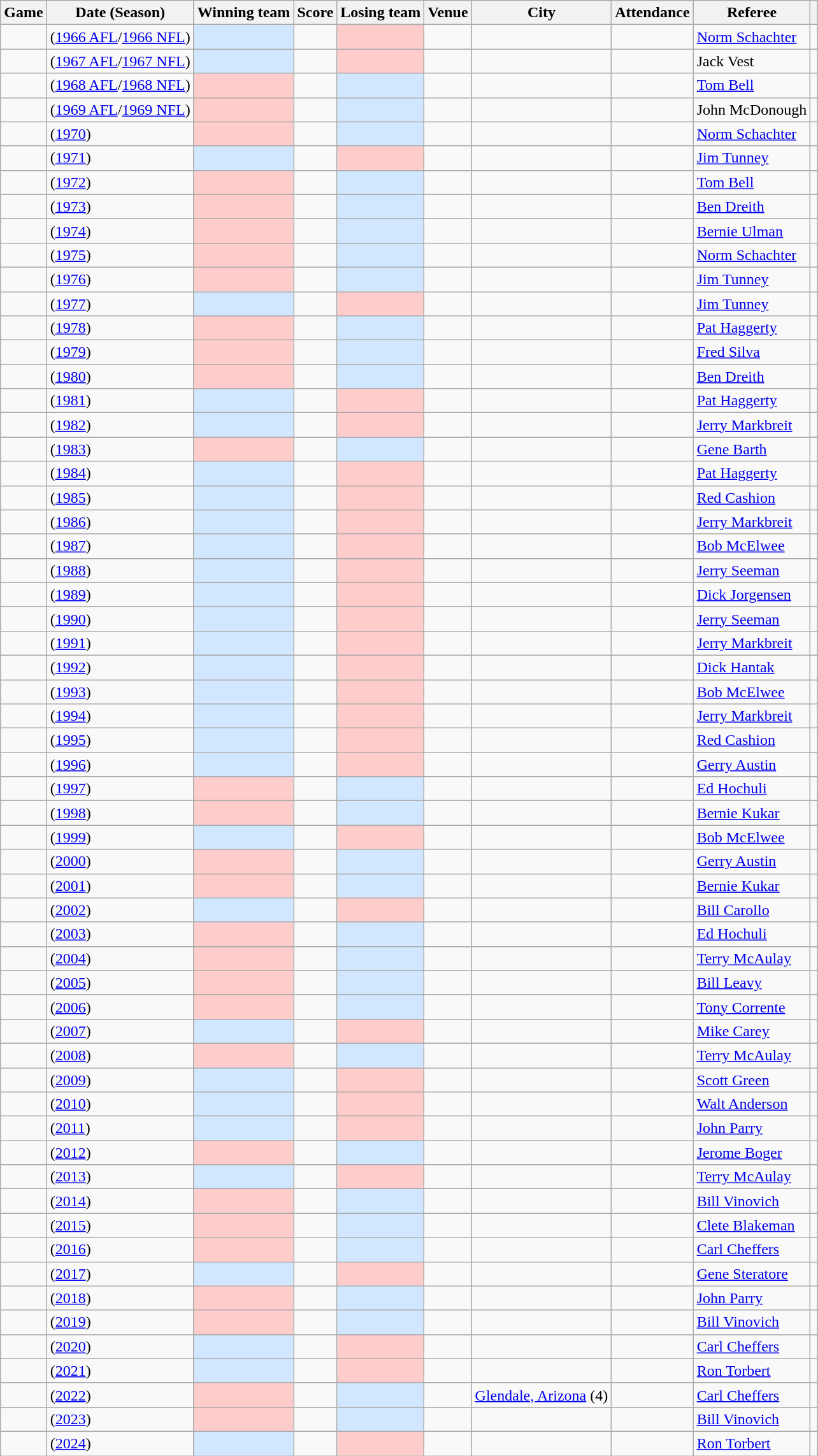<table class="wikitable sortable sticky-header">
<tr>
<th>Game</th>
<th>Date (<wbr>Season)</th>
<th>Winning team</th>
<th>Score</th>
<th>Losing team</th>
<th>Venue</th>
<th>City</th>
<th>Attendance</th>
<th>Referee</th>
<th class="unsortable"></th>
</tr>
<tr>
<td style="text-align: center;"></td>
<td> (<a href='#'>1966 AFL</a>/<a href='#'>1966 NFL</a>)</td>
<td style="background:#d0e7ff;"></td>
<td style="text-align: center;"></td>
<td style="background:#ffcccc;"></td>
<td></td>
<td></td>
<td style="text-align: center;"></td>
<td><a href='#'>Norm Schachter</a></td>
<td style="text-align: center;"><wbr></td>
</tr>
<tr>
<td style="text-align: center;"></td>
<td> (<a href='#'>1967 AFL</a>/<a href='#'>1967 NFL</a>)</td>
<td style="background:#d0e7ff;"></td>
<td style="text-align: center;"></td>
<td style="background:#ffcccc;"></td>
<td></td>
<td></td>
<td style="text-align: center;"></td>
<td>Jack Vest</td>
<td style="text-align: center;"><wbr></td>
</tr>
<tr>
<td style="text-align: center;"></td>
<td> (<a href='#'>1968 AFL</a>/<a href='#'>1968 NFL</a>)</td>
<td style="background:#ffcccc;"></td>
<td style="text-align: center;"></td>
<td style="background:#d0e7ff;"></td>
<td></td>
<td></td>
<td style="text-align: center;"></td>
<td><a href='#'>Tom Bell</a></td>
<td style="text-align: center;"><wbr></td>
</tr>
<tr>
<td style="text-align: center;"></td>
<td> (<a href='#'>1969 AFL</a>/<a href='#'>1969 NFL</a>)</td>
<td style="background:#ffcccc;"></td>
<td style="text-align: center;"></td>
<td style="background:#d0e7ff;"></td>
<td></td>
<td></td>
<td style="text-align: center;"></td>
<td>John McDonough</td>
<td style="text-align: center;"><wbr></td>
</tr>
<tr>
<td style="text-align: center;"></td>
<td> (<a href='#'>1970</a>)</td>
<td style="background:#ffcccc;"></td>
<td style="text-align: center;"></td>
<td style="background:#d0e7ff;"></td>
<td></td>
<td></td>
<td style="text-align: center;"></td>
<td><a href='#'>Norm Schachter</a></td>
<td style="text-align: center;"><wbr></td>
</tr>
<tr>
<td style="text-align: center;"></td>
<td> (<a href='#'>1971</a>)</td>
<td style="background:#d0e7ff;"></td>
<td style="text-align: center;"></td>
<td style="background:#ffcccc;"></td>
<td></td>
<td></td>
<td style="text-align: center;"></td>
<td><a href='#'>Jim Tunney</a></td>
<td style="text-align: center;"><wbr></td>
</tr>
<tr>
<td style="text-align: center;"></td>
<td> (<a href='#'>1972</a>)</td>
<td style="background:#ffcccc;"></td>
<td style="text-align: center;"></td>
<td style="background:#d0e7ff;"></td>
<td></td>
<td></td>
<td style="text-align: center;"></td>
<td><a href='#'>Tom Bell</a></td>
<td style="text-align: center;"><wbr></td>
</tr>
<tr>
<td style="text-align: center;"></td>
<td> (<a href='#'>1973</a>)</td>
<td style="background:#ffcccc;"></td>
<td style="text-align: center;"></td>
<td style="background:#d0e7ff;"></td>
<td></td>
<td></td>
<td style="text-align: center;"></td>
<td><a href='#'>Ben Dreith</a></td>
<td style="text-align: center;"><wbr></td>
</tr>
<tr>
<td style="text-align: center;"></td>
<td> (<a href='#'>1974</a>)</td>
<td style="background:#ffcccc;"></td>
<td style="text-align: center;"></td>
<td style="background:#d0e7ff;"></td>
<td></td>
<td></td>
<td style="text-align: center;"></td>
<td><a href='#'>Bernie Ulman</a></td>
<td style="text-align: center;"><wbr></td>
</tr>
<tr>
<td style="text-align: center;"></td>
<td> (<a href='#'>1975</a>)</td>
<td style="background:#ffcccc;"></td>
<td style="text-align: center;"></td>
<td style="background:#d0e7ff;"></td>
<td></td>
<td></td>
<td style="text-align: center;"></td>
<td><a href='#'>Norm Schachter</a></td>
<td style="text-align: center;"><wbr></td>
</tr>
<tr>
<td style="text-align: center;"></td>
<td> (<a href='#'>1976</a>)</td>
<td style="background:#ffcccc;"></td>
<td style="text-align: center;"></td>
<td style="background:#d0e7ff;"></td>
<td></td>
<td></td>
<td style="text-align: center;"></td>
<td><a href='#'>Jim Tunney</a></td>
<td style="text-align: center;"><wbr></td>
</tr>
<tr>
<td style="text-align: center;"></td>
<td> (<a href='#'>1977</a>)</td>
<td style="background:#d0e7ff;"></td>
<td style="text-align: center;"></td>
<td style="background:#ffcccc;"></td>
<td></td>
<td></td>
<td style="text-align: center;"></td>
<td><a href='#'>Jim Tunney</a></td>
<td style="text-align: center;"><wbr></td>
</tr>
<tr>
<td style="text-align: center;"></td>
<td> (<a href='#'>1978</a>)</td>
<td style="background:#ffcccc;"></td>
<td style="text-align: center;"></td>
<td style="background:#d0e7ff;"></td>
<td></td>
<td></td>
<td style="text-align: center;"></td>
<td><a href='#'>Pat Haggerty</a></td>
<td style="text-align: center;"><wbr></td>
</tr>
<tr>
<td style="text-align: center;"></td>
<td> (<a href='#'>1979</a>)</td>
<td style="background:#ffcccc;"></td>
<td style="text-align: center;"></td>
<td style="background:#d0e7ff;"></td>
<td></td>
<td></td>
<td style="text-align: center;"></td>
<td><a href='#'>Fred Silva</a></td>
<td style="text-align: center;"><wbr></td>
</tr>
<tr>
<td style="text-align: center;"></td>
<td> (<a href='#'>1980</a>)</td>
<td style="background:#ffcccc;"></td>
<td style="text-align: center;"></td>
<td style="background:#d0e7ff;"></td>
<td></td>
<td></td>
<td style="text-align: center;"></td>
<td><a href='#'>Ben Dreith</a></td>
<td style="text-align: center;"><wbr></td>
</tr>
<tr>
<td style="text-align: center;"></td>
<td> (<a href='#'>1981</a>)</td>
<td style="background:#d0e7ff;"></td>
<td style="text-align: center;"></td>
<td style="background:#ffcccc;"></td>
<td></td>
<td></td>
<td style="text-align: center;"></td>
<td><a href='#'>Pat Haggerty</a></td>
<td style="text-align: center;"><wbr></td>
</tr>
<tr>
<td style="text-align: center;"></td>
<td> (<a href='#'>1982</a>)</td>
<td style="background:#d0e7ff;"></td>
<td style="text-align: center;"></td>
<td style="background:#ffcccc;"></td>
<td></td>
<td></td>
<td style="text-align: center;"></td>
<td><a href='#'>Jerry Markbreit</a></td>
<td style="text-align: center;"><wbr></td>
</tr>
<tr>
<td style="text-align: center;"></td>
<td> (<a href='#'>1983</a>)</td>
<td style="background:#ffcccc;"></td>
<td style="text-align: center;"></td>
<td style="background:#d0e7ff;"></td>
<td></td>
<td></td>
<td style="text-align: center;"></td>
<td><a href='#'>Gene Barth</a></td>
<td style="text-align: center;"><wbr></td>
</tr>
<tr>
<td style="text-align: center;"></td>
<td> (<a href='#'>1984</a>)</td>
<td style="background:#d0e7ff;"></td>
<td style="text-align: center;"></td>
<td style="background:#ffcccc;"></td>
<td></td>
<td></td>
<td style="text-align: center;"></td>
<td><a href='#'>Pat Haggerty</a></td>
<td style="text-align: center;"><wbr></td>
</tr>
<tr>
<td style="text-align: center;"></td>
<td> (<a href='#'>1985</a>)</td>
<td style="background:#d0e7ff;"></td>
<td style="text-align: center;"></td>
<td style="background:#ffcccc;"></td>
<td></td>
<td></td>
<td style="text-align: center;"></td>
<td><a href='#'>Red Cashion</a></td>
<td style="text-align: center;"></td>
</tr>
<tr>
<td style="text-align: center;"></td>
<td> (<a href='#'>1986</a>)</td>
<td style="background:#d0e7ff;"></td>
<td style="text-align: center;"></td>
<td style="background:#ffcccc;"></td>
<td></td>
<td></td>
<td style="text-align: center;"></td>
<td><a href='#'>Jerry Markbreit</a></td>
<td style="text-align: center;"><wbr></td>
</tr>
<tr>
<td style="text-align: center;"></td>
<td> (<a href='#'>1987</a>)</td>
<td style="background:#d0e7ff;"></td>
<td style="text-align: center;"></td>
<td style="background:#ffcccc;"></td>
<td></td>
<td></td>
<td style="text-align: center;"></td>
<td><a href='#'>Bob McElwee</a></td>
<td style="text-align: center;"><wbr></td>
</tr>
<tr>
<td style="text-align: center;"></td>
<td> (<a href='#'>1988</a>)</td>
<td style="background:#d0e7ff;"></td>
<td style="text-align: center;"></td>
<td style="background:#ffcccc;"></td>
<td></td>
<td></td>
<td style="text-align: center;"></td>
<td><a href='#'>Jerry Seeman</a></td>
<td style="text-align: center;"><wbr></td>
</tr>
<tr>
<td style="text-align: center;"></td>
<td> (<a href='#'>1989</a>)</td>
<td style="background:#d0e7ff;"></td>
<td style="text-align: center;"></td>
<td style="background:#ffcccc;"></td>
<td></td>
<td></td>
<td style="text-align: center;"></td>
<td><a href='#'>Dick Jorgensen</a></td>
<td style="text-align: center;"><wbr></td>
</tr>
<tr>
<td style="text-align: center;"></td>
<td> (<a href='#'>1990</a>)</td>
<td style="background:#d0e7ff;"></td>
<td style="text-align: center;"></td>
<td style="background:#ffcccc;"></td>
<td></td>
<td></td>
<td style="text-align: center;"></td>
<td><a href='#'>Jerry Seeman</a></td>
<td style="text-align: center;"><wbr></td>
</tr>
<tr>
<td style="text-align: center;"></td>
<td> (<a href='#'>1991</a>)</td>
<td style="background:#d0e7ff;"></td>
<td style="text-align: center;"></td>
<td style="background:#ffcccc;"></td>
<td></td>
<td></td>
<td style="text-align: center;"></td>
<td><a href='#'>Jerry Markbreit</a></td>
<td style="text-align: center;"><wbr></td>
</tr>
<tr>
<td style="text-align: center;"></td>
<td> (<a href='#'>1992</a>)</td>
<td style="background:#d0e7ff;"></td>
<td style="text-align: center;"></td>
<td style="background:#ffcccc;"></td>
<td></td>
<td></td>
<td style="text-align: center;"></td>
<td><a href='#'>Dick Hantak</a></td>
<td style="text-align: center;"><wbr></td>
</tr>
<tr>
<td style="text-align: center;"></td>
<td> (<a href='#'>1993</a>)</td>
<td style="background:#d0e7ff;"></td>
<td style="text-align: center;"></td>
<td style="background:#ffcccc;"></td>
<td></td>
<td></td>
<td style="text-align: center;"></td>
<td><a href='#'>Bob McElwee</a></td>
<td style="text-align: center;"><wbr></td>
</tr>
<tr>
<td style="text-align: center;"></td>
<td> (<a href='#'>1994</a>)</td>
<td style="background:#d0e7ff;"></td>
<td style="text-align: center;"></td>
<td style="background:#ffcccc;"></td>
<td></td>
<td></td>
<td style="text-align: center;"></td>
<td><a href='#'>Jerry Markbreit</a></td>
<td style="text-align: center;"><wbr></td>
</tr>
<tr>
<td style="text-align: center;"></td>
<td> (<a href='#'>1995</a>)</td>
<td style="background:#d0e7ff;"></td>
<td style="text-align: center;"></td>
<td style="background:#ffcccc;"></td>
<td></td>
<td></td>
<td style="text-align: center;"></td>
<td><a href='#'>Red Cashion</a></td>
<td style="text-align: center;"><wbr></td>
</tr>
<tr>
<td style="text-align: center;"></td>
<td> (<a href='#'>1996</a>)</td>
<td style="background:#d0e7ff;"></td>
<td style="text-align: center;"></td>
<td style="background:#ffcccc;"></td>
<td></td>
<td></td>
<td style="text-align: center;"></td>
<td><a href='#'>Gerry Austin</a></td>
<td style="text-align: center;"><wbr></td>
</tr>
<tr>
<td style="text-align: center;"></td>
<td> (<a href='#'>1997</a>)</td>
<td style="background:#ffcccc;"></td>
<td style="text-align: center;"></td>
<td style="background:#d0e7ff;"></td>
<td></td>
<td></td>
<td style="text-align: center;"></td>
<td><a href='#'>Ed Hochuli</a></td>
<td style="text-align: center;"><wbr></td>
</tr>
<tr>
<td style="text-align: center;"></td>
<td> (<a href='#'>1998</a>)</td>
<td style="background:#ffcccc;"></td>
<td style="text-align: center;"></td>
<td style="background:#d0e7ff;"></td>
<td></td>
<td></td>
<td style="text-align: center;"></td>
<td><a href='#'>Bernie Kukar</a></td>
<td style="text-align: center;"><wbr></td>
</tr>
<tr>
<td style="text-align: center;"></td>
<td> (<a href='#'>1999</a>)</td>
<td style="background:#d0e7ff;"></td>
<td style="text-align: center;"></td>
<td style="background:#ffcccc;"></td>
<td></td>
<td></td>
<td style="text-align: center;"></td>
<td><a href='#'>Bob McElwee</a></td>
<td style="text-align: center;"><wbr></td>
</tr>
<tr>
<td style="text-align: center;"></td>
<td> (<a href='#'>2000</a>)</td>
<td style="background:#ffcccc;"></td>
<td style="text-align: center;"></td>
<td style="background:#d0e7ff;"></td>
<td></td>
<td></td>
<td style="text-align: center;"></td>
<td><a href='#'>Gerry Austin</a></td>
<td style="text-align: center;"><wbr></td>
</tr>
<tr>
<td style="text-align: center;"></td>
<td> (<a href='#'>2001</a>)</td>
<td style="background:#ffcccc;"></td>
<td style="text-align: center;"></td>
<td style="background:#d0e7ff;"></td>
<td></td>
<td></td>
<td style="text-align: center;"></td>
<td><a href='#'>Bernie Kukar</a></td>
<td style="text-align: center;"><wbr></td>
</tr>
<tr>
<td style="text-align: center;"></td>
<td> (<a href='#'>2002</a>)</td>
<td style="background:#d0e7ff;"></td>
<td style="text-align: center;"></td>
<td style="background:#ffcccc;"></td>
<td></td>
<td></td>
<td style="text-align: center;"></td>
<td><a href='#'>Bill Carollo</a></td>
<td style="text-align: center;"><wbr></td>
</tr>
<tr>
<td style="text-align: center;"></td>
<td> (<a href='#'>2003</a>)</td>
<td style="background:#ffcccc;"></td>
<td style="text-align: center;"></td>
<td style="background:#d0e7ff;"></td>
<td></td>
<td></td>
<td style="text-align: center;"></td>
<td><a href='#'>Ed Hochuli</a></td>
<td style="text-align: center;"><wbr></td>
</tr>
<tr>
<td style="text-align: center;"></td>
<td> (<a href='#'>2004</a>)</td>
<td style="background:#ffcccc;"></td>
<td style="text-align: center;"></td>
<td style="background:#d0e7ff;"></td>
<td></td>
<td></td>
<td style="text-align: center;"></td>
<td><a href='#'>Terry McAulay</a></td>
<td style="text-align: center;"><wbr></td>
</tr>
<tr>
<td style="text-align: center;"></td>
<td> (<a href='#'>2005</a>)</td>
<td style="background:#ffcccc;"></td>
<td style="text-align: center;"></td>
<td style="background:#d0e7ff;"></td>
<td></td>
<td></td>
<td style="text-align: center;"></td>
<td><a href='#'>Bill Leavy</a></td>
<td style="text-align: center;"><wbr></td>
</tr>
<tr>
<td style="text-align: center;"></td>
<td> (<a href='#'>2006</a>)</td>
<td style="background:#ffcccc;"></td>
<td style="text-align: center;"></td>
<td style="background:#d0e7ff;"></td>
<td></td>
<td></td>
<td style="text-align: center;"></td>
<td><a href='#'>Tony Corrente</a></td>
<td style="text-align: center;"><wbr></td>
</tr>
<tr>
<td style="text-align: center;"></td>
<td> (<a href='#'>2007</a>)</td>
<td style="background:#d0e7ff;"></td>
<td style="text-align: center;"></td>
<td style="background:#ffcccc;"></td>
<td></td>
<td></td>
<td style="text-align: center;"></td>
<td><a href='#'>Mike Carey</a></td>
<td style="text-align: center;"><wbr></td>
</tr>
<tr>
<td style="text-align: center;"></td>
<td> (<a href='#'>2008</a>)</td>
<td style="background:#ffcccc;"></td>
<td style="text-align: center;"></td>
<td style="background:#d0e7ff;"></td>
<td></td>
<td></td>
<td style="text-align: center;"></td>
<td><a href='#'>Terry McAulay</a></td>
<td style="text-align: center;"><wbr></td>
</tr>
<tr>
<td style="text-align: center;"></td>
<td> (<a href='#'>2009</a>)</td>
<td style="background:#d0e7ff;"></td>
<td style="text-align: center;"></td>
<td style="background:#ffcccc;"></td>
<td></td>
<td></td>
<td style="text-align: center;"></td>
<td><a href='#'>Scott Green</a></td>
<td style="text-align: center;"><wbr></td>
</tr>
<tr>
<td style="text-align: center;"></td>
<td> (<a href='#'>2010</a>)</td>
<td style="background:#d0e7ff;"></td>
<td style="text-align: center;"></td>
<td style="background:#ffcccc;"></td>
<td></td>
<td></td>
<td style="text-align: center;"></td>
<td><a href='#'>Walt Anderson</a></td>
<td style="text-align: center;"><wbr><wbr></td>
</tr>
<tr>
<td style="text-align: center;"></td>
<td> (<a href='#'>2011</a>)</td>
<td style="background:#d0e7ff;"></td>
<td style="text-align: center;"></td>
<td style="background:#ffcccc;"></td>
<td></td>
<td></td>
<td style="text-align: center;"></td>
<td><a href='#'>John Parry</a></td>
<td style="text-align: center;"><wbr><wbr><wbr></td>
</tr>
<tr>
<td style="text-align: center;"></td>
<td> (<a href='#'>2012</a>)</td>
<td style="background:#ffcccc;"></td>
<td style="text-align: center;"></td>
<td style="background:#d0e7ff;"></td>
<td></td>
<td></td>
<td style="text-align: center;"></td>
<td><a href='#'>Jerome Boger</a></td>
<td style="text-align: center;"><wbr><wbr><wbr></td>
</tr>
<tr>
<td style="text-align: center;"></td>
<td> (<a href='#'>2013</a>)</td>
<td style="background:#d0e7ff;"></td>
<td style="text-align: center;"></td>
<td style="background:#ffcccc;"></td>
<td></td>
<td></td>
<td style="text-align: center;"></td>
<td><a href='#'>Terry McAulay</a></td>
<td style="text-align: center;"><wbr><wbr></td>
</tr>
<tr>
<td style="text-align: center;"></td>
<td> (<a href='#'>2014</a>)</td>
<td style="background:#ffcccc;"></td>
<td style="text-align: center;"></td>
<td style="background:#d0e7ff;"></td>
<td></td>
<td></td>
<td style="text-align: center;"></td>
<td><a href='#'>Bill Vinovich</a></td>
<td style="text-align: center;"><wbr><wbr><wbr></td>
</tr>
<tr>
<td style="text-align: center;"><br></td>
<td> (<a href='#'>2015</a>)</td>
<td style="background:#ffcccc;"></td>
<td style="text-align: center;"></td>
<td style="background:#d0e7ff;"></td>
<td></td>
<td></td>
<td style="text-align: center;"></td>
<td><a href='#'>Clete Blakeman</a></td>
<td style="text-align: center;"><wbr><wbr><wbr></td>
</tr>
<tr>
<td style="text-align: center;"></td>
<td> (<a href='#'>2016</a>)</td>
<td style="background:#ffcccc;"></td>
<td style="text-align: center;"></td>
<td style="background:#d0e7ff;"></td>
<td></td>
<td></td>
<td style="text-align: center;"></td>
<td><a href='#'>Carl Cheffers</a></td>
<td style="text-align: center;"><wbr><wbr><wbr></td>
</tr>
<tr>
<td style="text-align: center;"></td>
<td> (<a href='#'>2017</a>)</td>
<td style="background:#d0e7ff;"></td>
<td style="text-align: center;"></td>
<td style="background:#ffcccc;"></td>
<td></td>
<td></td>
<td style="text-align: center;"></td>
<td><a href='#'>Gene Steratore</a></td>
<td style="text-align: center;"><wbr><wbr><wbr></td>
</tr>
<tr>
<td style="text-align: center;"></td>
<td> (<a href='#'>2018</a>)</td>
<td style="background:#ffcccc;"></td>
<td style="text-align: center;"></td>
<td style="background:#d0e7ff;"></td>
<td></td>
<td></td>
<td style="text-align: center;"></td>
<td><a href='#'>John Parry</a></td>
<td style="text-align: center;"><wbr><wbr></td>
</tr>
<tr>
<td style="text-align: center;"></td>
<td> (<a href='#'>2019</a>)</td>
<td style="background:#ffcccc;"></td>
<td style="text-align: center;"></td>
<td style="background:#d0e7ff;"></td>
<td></td>
<td></td>
<td style="text-align: center;"></td>
<td><a href='#'>Bill Vinovich</a></td>
<td style="text-align: center;"><wbr></td>
</tr>
<tr>
<td style="text-align: center;"></td>
<td> (<a href='#'>2020</a>)</td>
<td style="background:#d0e7ff;"></td>
<td style="text-align: center;"></td>
<td style="background:#ffcccc;"></td>
<td></td>
<td></td>
<td style="text-align: center;"></td>
<td><a href='#'>Carl Cheffers</a></td>
<td style="text-align: center;"><wbr></td>
</tr>
<tr>
<td style="text-align: center;"></td>
<td> (<a href='#'>2021</a>)</td>
<td style="background: #d0e7ff;"></td>
<td style="text-align: center;"></td>
<td style="background: #ffcccc;"></td>
<td></td>
<td></td>
<td style="text-align: center;"></td>
<td><a href='#'>Ron Torbert</a></td>
<td style="text-align: center;"><wbr></td>
</tr>
<tr>
<td style="text-align: center;"></td>
<td> (<a href='#'>2022</a>)</td>
<td style="background: #ffcccc;"></td>
<td style="text-align: center;"></td>
<td style="background: #d0e7ff;"></td>
<td></td>
<td><a href='#'>Glendale, Arizona</a> (4)</td>
<td style="text-align: center;"></td>
<td><a href='#'>Carl Cheffers</a></td>
<td style="text-align: center;"></td>
</tr>
<tr>
<td style="text-align: center;"></td>
<td> (<a href='#'>2023</a>)</td>
<td style="background: #ffcccc;"></td>
<td style="text-align: center;"></td>
<td style="background: #d0e7ff;"></td>
<td></td>
<td></td>
<td style="text-align: center;"></td>
<td><a href='#'>Bill Vinovich</a></td>
<td style="text-align: center;"></td>
</tr>
<tr>
<td style="text-align:center;"></td>
<td> (<a href='#'>2024</a>)</td>
<td style="background:#d0e7ff;"></td>
<td style="text-align: center;"></td>
<td style="background: #ffcccc;"></td>
<td></td>
<td></td>
<td style="text-align: center;"></td>
<td><a href='#'>Ron Torbert</a></td>
<td style="text-align: center;"></td>
</tr>
</table>
